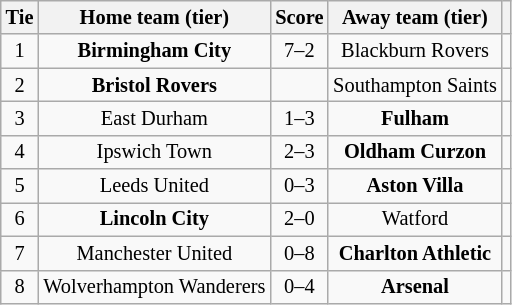<table class="wikitable" style="text-align:center; font-size:85%">
<tr>
<th>Tie</th>
<th>Home team (tier)</th>
<th>Score</th>
<th>Away team (tier)</th>
<th></th>
</tr>
<tr>
<td align="center">1</td>
<td><strong>Birmingham City</strong></td>
<td align="center">7–2</td>
<td>Blackburn Rovers</td>
<td></td>
</tr>
<tr>
<td align="center">2</td>
<td><strong>Bristol Rovers</strong></td>
<td align="center"></td>
<td>Southampton Saints</td>
<td></td>
</tr>
<tr>
<td align="center">3</td>
<td>East Durham</td>
<td align="center">1–3</td>
<td><strong>Fulham</strong></td>
<td></td>
</tr>
<tr>
<td align="center">4</td>
<td>Ipswich Town</td>
<td align="center">2–3</td>
<td><strong>Oldham Curzon</strong></td>
<td></td>
</tr>
<tr>
<td align="center">5</td>
<td>Leeds United</td>
<td align="center">0–3</td>
<td><strong>Aston Villa</strong></td>
<td></td>
</tr>
<tr>
<td align="center">6</td>
<td><strong>Lincoln City</strong></td>
<td align="center">2–0</td>
<td>Watford</td>
<td></td>
</tr>
<tr>
<td align="center">7</td>
<td>Manchester United</td>
<td align="center">0–8</td>
<td><strong>Charlton Athletic</strong></td>
<td></td>
</tr>
<tr>
<td align="center">8</td>
<td>Wolverhampton Wanderers</td>
<td align="center">0–4</td>
<td><strong>Arsenal</strong></td>
<td></td>
</tr>
</table>
